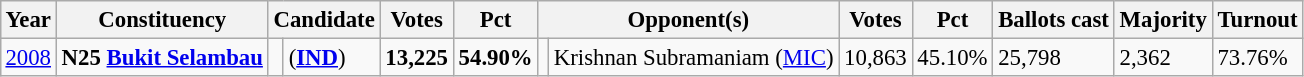<table class="wikitable" style="margin:0.5em ; font-size:95%">
<tr>
<th>Year</th>
<th>Constituency</th>
<th colspan=2>Candidate</th>
<th>Votes</th>
<th>Pct</th>
<th colspan=2>Opponent(s)</th>
<th>Votes</th>
<th>Pct</th>
<th>Ballots cast</th>
<th>Majority</th>
<th>Turnout</th>
</tr>
<tr>
<td><a href='#'>2008</a></td>
<td><strong>N25 <a href='#'>Bukit Selambau</a></strong></td>
<td></td>
<td> (<a href='#'><strong>IND</strong></a>)</td>
<td align="right"><strong>13,225</strong></td>
<td><strong>54.90%</strong></td>
<td></td>
<td>Krishnan Subramaniam (<a href='#'>MIC</a>)</td>
<td align="right">10,863</td>
<td>45.10%</td>
<td>25,798</td>
<td>2,362</td>
<td>73.76%</td>
</tr>
</table>
